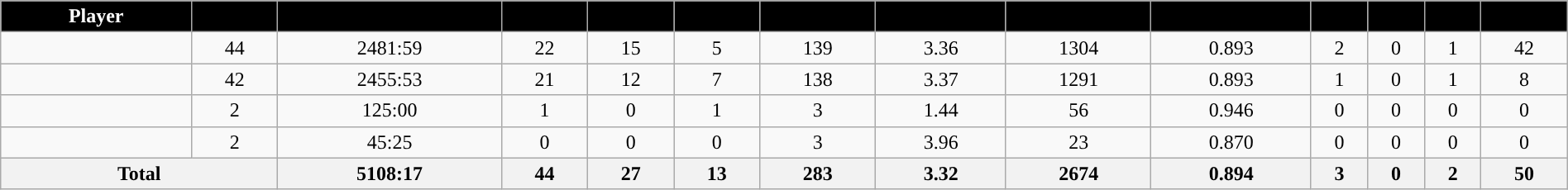<table class="wikitable sortable" style="width:100%; text-align:center;">
<tr>
<th style="color:white; background:#000000; ">Player</th>
<th style="color:white; background:#000000; "></th>
<th style="color:white; background:#000000; "></th>
<th style="color:white; background:#000000; "></th>
<th style="color:white; background:#000000; "></th>
<th style="color:white; background:#000000; "></th>
<th style="color:white; background:#000000; "></th>
<th style="color:white; background:#000000; "></th>
<th style="color:white; background:#000000; "></th>
<th style="color:white; background:#000000; "></th>
<th style="color:white; background:#000000; "></th>
<th style="color:white; background:#000000; "></th>
<th style="color:white; background:#000000; "></th>
<th style="color:white; background:#000000; "></th>
</tr>
<tr>
<td></td>
<td>44</td>
<td>2481:59</td>
<td>22</td>
<td>15</td>
<td>5</td>
<td>139</td>
<td>3.36</td>
<td>1304</td>
<td>0.893</td>
<td>2</td>
<td>0</td>
<td>1</td>
<td>42</td>
</tr>
<tr>
<td></td>
<td>42</td>
<td>2455:53</td>
<td>21</td>
<td>12</td>
<td>7</td>
<td>138</td>
<td>3.37</td>
<td>1291</td>
<td>0.893</td>
<td>1</td>
<td>0</td>
<td>1</td>
<td>8</td>
</tr>
<tr>
<td></td>
<td>2</td>
<td>125:00</td>
<td>1</td>
<td>0</td>
<td>1</td>
<td>3</td>
<td>1.44</td>
<td>56</td>
<td>0.946</td>
<td>0</td>
<td>0</td>
<td>0</td>
<td>0</td>
</tr>
<tr>
<td></td>
<td>2</td>
<td>45:25</td>
<td>0</td>
<td>0</td>
<td>0</td>
<td>3</td>
<td>3.96</td>
<td>23</td>
<td>0.870</td>
<td>0</td>
<td>0</td>
<td>0</td>
<td>0</td>
</tr>
<tr class="sortbotom">
<th colspan=2>Total</th>
<th>5108:17</th>
<th>44</th>
<th>27</th>
<th>13</th>
<th>283</th>
<th>3.32</th>
<th>2674</th>
<th>0.894</th>
<th>3</th>
<th>0</th>
<th>2</th>
<th>50</th>
</tr>
</table>
